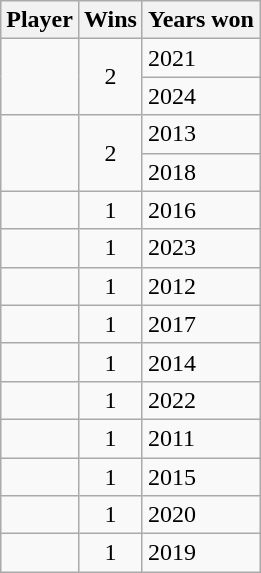<table class="wikitable sortable" style="text-align:left">
<tr>
<th>Player</th>
<th>Wins</th>
<th>Years won</th>
</tr>
<tr>
<td rowspan="2"></td>
<td rowspan="2" align="center">2</td>
<td>2021</td>
</tr>
<tr>
<td>2024</td>
</tr>
<tr>
<td rowspan="2"></td>
<td rowspan="2" align="center">2</td>
<td>2013</td>
</tr>
<tr>
<td>2018</td>
</tr>
<tr>
<td></td>
<td align="center">1</td>
<td>2016</td>
</tr>
<tr>
<td></td>
<td align=center>1</td>
<td>2023</td>
</tr>
<tr>
<td></td>
<td align="center">1</td>
<td>2012</td>
</tr>
<tr>
<td></td>
<td align="center">1</td>
<td>2017</td>
</tr>
<tr>
<td></td>
<td align="center">1</td>
<td>2014</td>
</tr>
<tr>
<td></td>
<td align="center">1</td>
<td 2022>2022</td>
</tr>
<tr>
<td></td>
<td align="center">1</td>
<td>2011</td>
</tr>
<tr>
<td></td>
<td align="center">1</td>
<td>2015</td>
</tr>
<tr>
<td></td>
<td align="center">1</td>
<td>2020</td>
</tr>
<tr>
<td></td>
<td align=center>1</td>
<td>2019</td>
</tr>
</table>
